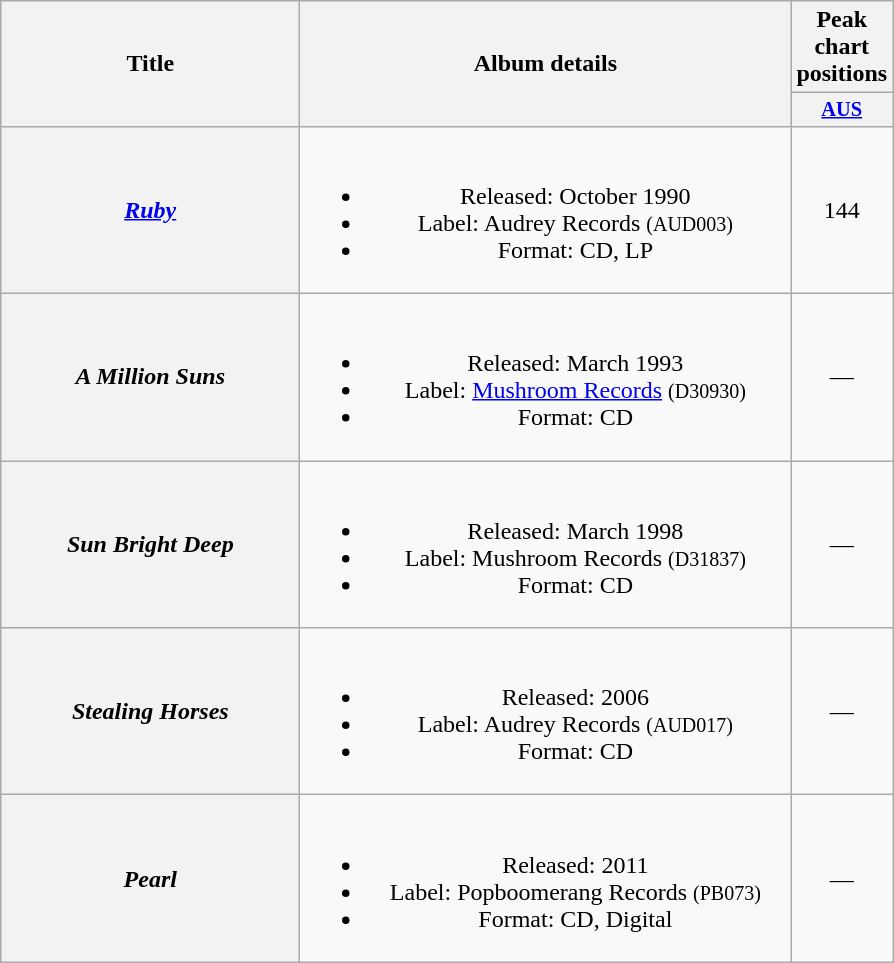<table class="wikitable plainrowheaders" style="text-align:center;" border="1">
<tr>
<th scope="col" rowspan="2" style="width:12em;">Title</th>
<th scope="col" rowspan="2" style="width:20em;">Album details</th>
<th scope="col" colspan="1">Peak chart<br>positions</th>
</tr>
<tr>
<th scope="col" style="width:3em; font-size:85%"><a href='#'>AUS</a><br></th>
</tr>
<tr>
<th scope="row"><em><a href='#'>Ruby</a></em></th>
<td><br><ul><li>Released: October 1990</li><li>Label: Audrey Records <small>(AUD003)</small></li><li>Format: CD, LP</li></ul></td>
<td>144</td>
</tr>
<tr>
<th scope="row"><em>A Million Suns</em></th>
<td><br><ul><li>Released: March 1993</li><li>Label: <a href='#'>Mushroom Records</a> <small>(D30930)</small></li><li>Format: CD</li></ul></td>
<td>—</td>
</tr>
<tr>
<th scope="row"><em>Sun Bright Deep</em></th>
<td><br><ul><li>Released: March 1998</li><li>Label: Mushroom Records <small>(D31837)</small></li><li>Format: CD</li></ul></td>
<td>—</td>
</tr>
<tr>
<th scope="row"><em>Stealing Horses</em></th>
<td><br><ul><li>Released: 2006</li><li>Label: Audrey Records <small>(AUD017)</small></li><li>Format: CD</li></ul></td>
<td>—</td>
</tr>
<tr>
<th scope="row"><em>Pearl</em></th>
<td><br><ul><li>Released: 2011</li><li>Label: Popboomerang Records <small>(PB073)</small></li><li>Format: CD, Digital</li></ul></td>
<td>—</td>
</tr>
</table>
